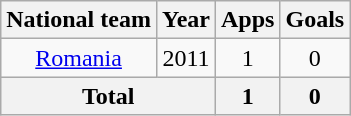<table class="wikitable" style="text-align: center;">
<tr>
<th>National team</th>
<th>Year</th>
<th>Apps</th>
<th>Goals</th>
</tr>
<tr>
<td rowspan="1"><a href='#'>Romania</a></td>
<td>2011</td>
<td>1</td>
<td>0</td>
</tr>
<tr>
<th colspan=2>Total</th>
<th>1</th>
<th>0</th>
</tr>
</table>
